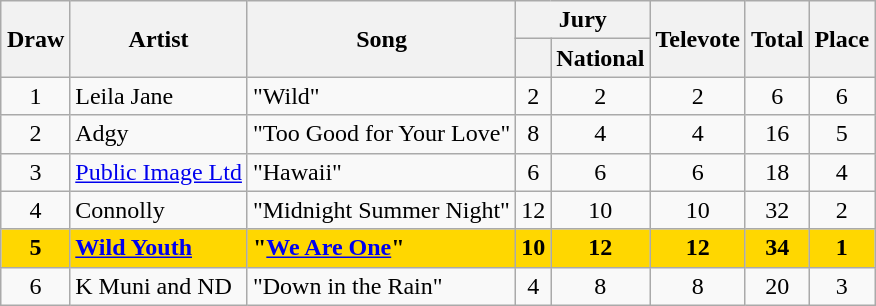<table class="sortable wikitable" style="margin: 1em auto 1em auto; text-align:center">
<tr>
<th rowspan="2">Draw</th>
<th rowspan="2">Artist</th>
<th rowspan="2">Song</th>
<th colspan="2">Jury</th>
<th rowspan="2">Televote</th>
<th rowspan="2">Total</th>
<th rowspan="2">Place</th>
</tr>
<tr>
<th></th>
<th>National</th>
</tr>
<tr>
<td>1</td>
<td align="left">Leila Jane</td>
<td align="left">"Wild"</td>
<td>2</td>
<td>2</td>
<td>2</td>
<td>6</td>
<td>6</td>
</tr>
<tr>
<td>2</td>
<td align="left">Adgy</td>
<td align="left">"Too Good for Your Love"</td>
<td>8</td>
<td>4</td>
<td>4</td>
<td>16</td>
<td>5</td>
</tr>
<tr>
<td>3</td>
<td align="left"><a href='#'>Public Image Ltd</a></td>
<td align="left">"Hawaii"</td>
<td>6</td>
<td>6</td>
<td>6</td>
<td>18</td>
<td>4</td>
</tr>
<tr>
<td>4</td>
<td align="left">Connolly</td>
<td align="left">"Midnight Summer Night"</td>
<td>12</td>
<td>10</td>
<td>10</td>
<td>32</td>
<td>2</td>
</tr>
<tr style="font-weight:bold; background:gold;">
<td>5</td>
<td align="left"><a href='#'>Wild Youth</a></td>
<td align="left">"<a href='#'>We Are One</a>"</td>
<td>10</td>
<td>12</td>
<td>12</td>
<td>34</td>
<td>1</td>
</tr>
<tr>
<td>6</td>
<td align="left">K Muni and ND</td>
<td align="left">"Down in the Rain"</td>
<td>4</td>
<td>8</td>
<td>8</td>
<td>20</td>
<td>3</td>
</tr>
</table>
